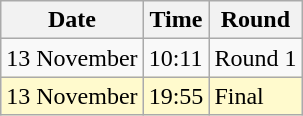<table class="wikitable">
<tr>
<th>Date</th>
<th>Time</th>
<th>Round</th>
</tr>
<tr>
<td>13 November</td>
<td>10:11</td>
<td>Round 1</td>
</tr>
<tr bgcolor="lemonchiffon">
<td>13 November</td>
<td>19:55</td>
<td>Final</td>
</tr>
</table>
